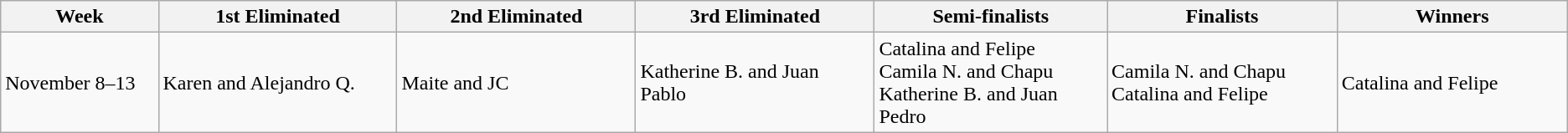<table class="wikitable">
<tr>
<th width="150"><strong>Week</strong></th>
<th width="250"><strong>1st Eliminated</strong></th>
<th width="250"><strong>2nd Eliminated</strong></th>
<th width="250"><strong>3rd Eliminated</strong></th>
<th width="250"><strong>Semi-finalists</strong></th>
<th width="250"><strong>Finalists</strong></th>
<th width="250"><strong>Winners</strong></th>
</tr>
<tr>
<td>November 8–13</td>
<td>Karen and Alejandro Q.</td>
<td>Maite and JC</td>
<td>Katherine B. and Juan Pablo</td>
<td>Catalina and Felipe<br>Camila N. and Chapu<br>Katherine B. and Juan Pedro</td>
<td>Camila N. and Chapu<br>Catalina and Felipe</td>
<td>Catalina and Felipe</td>
</tr>
</table>
